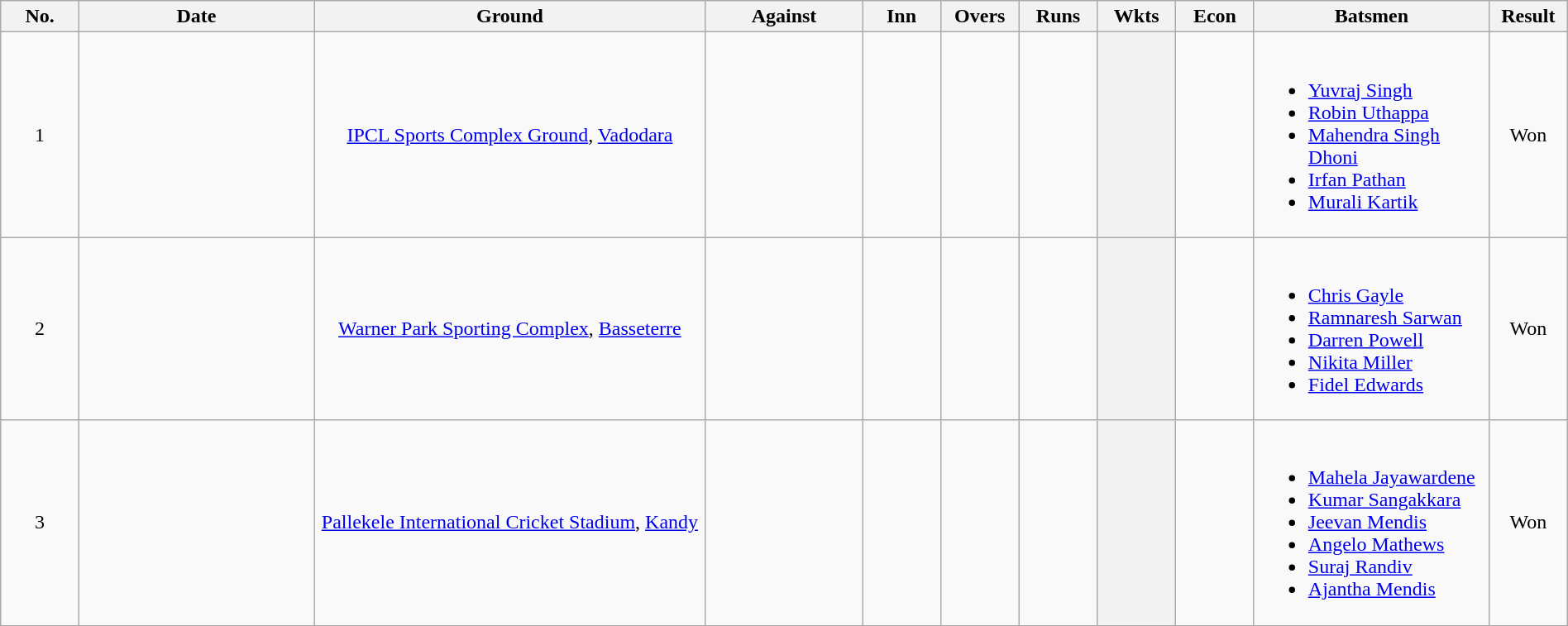<table class="wikitable plainrowheaders sortable" style="width: 100%;">
<tr>
<th style="width:5%;">No.</th>
<th style="width:15%;">Date</th>
<th style="width:25%;">Ground</th>
<th style="width:10%;">Against</th>
<th style="width:5%;">Inn</th>
<th style="width:5%;">Overs</th>
<th style="width:5%;">Runs</th>
<th style="width:5%;">Wkts</th>
<th style="width:5%;">Econ</th>
<th style="width:15%;" class="unsortable">Batsmen</th>
<th style="width:5%;">Result</th>
</tr>
<tr align=center>
<td>1</td>
<td> </td>
<td><a href='#'>IPCL Sports Complex Ground</a>, <a href='#'>Vadodara</a></td>
<td></td>
<td></td>
<td></td>
<td></td>
<th scope="row"></th>
<td></td>
<td align=left><br><ul><li><a href='#'>Yuvraj Singh</a></li><li><a href='#'>Robin Uthappa</a></li><li><a href='#'>Mahendra Singh Dhoni</a></li><li><a href='#'>Irfan Pathan</a></li><li><a href='#'>Murali Kartik</a></li></ul></td>
<td>Won</td>
</tr>
<tr align=center>
<td>2</td>
<td></td>
<td><a href='#'>Warner Park Sporting Complex</a>, <a href='#'>Basseterre</a></td>
<td></td>
<td></td>
<td></td>
<td></td>
<th scope="row"></th>
<td></td>
<td align=left><br><ul><li><a href='#'>Chris Gayle</a></li><li><a href='#'>Ramnaresh Sarwan</a></li><li><a href='#'>Darren Powell</a></li><li><a href='#'>Nikita Miller</a></li><li><a href='#'>Fidel Edwards</a></li></ul></td>
<td>Won</td>
</tr>
<tr align=center>
<td>3</td>
<td> </td>
<td><a href='#'>Pallekele International Cricket Stadium</a>, <a href='#'>Kandy</a></td>
<td></td>
<td></td>
<td></td>
<td></td>
<th scope="row"></th>
<td></td>
<td align=left><br><ul><li><a href='#'>Mahela Jayawardene</a></li><li><a href='#'>Kumar Sangakkara</a></li><li><a href='#'>Jeevan Mendis</a></li><li><a href='#'>Angelo Mathews</a></li><li><a href='#'>Suraj Randiv</a></li><li><a href='#'>Ajantha Mendis</a></li></ul></td>
<td>Won</td>
</tr>
</table>
